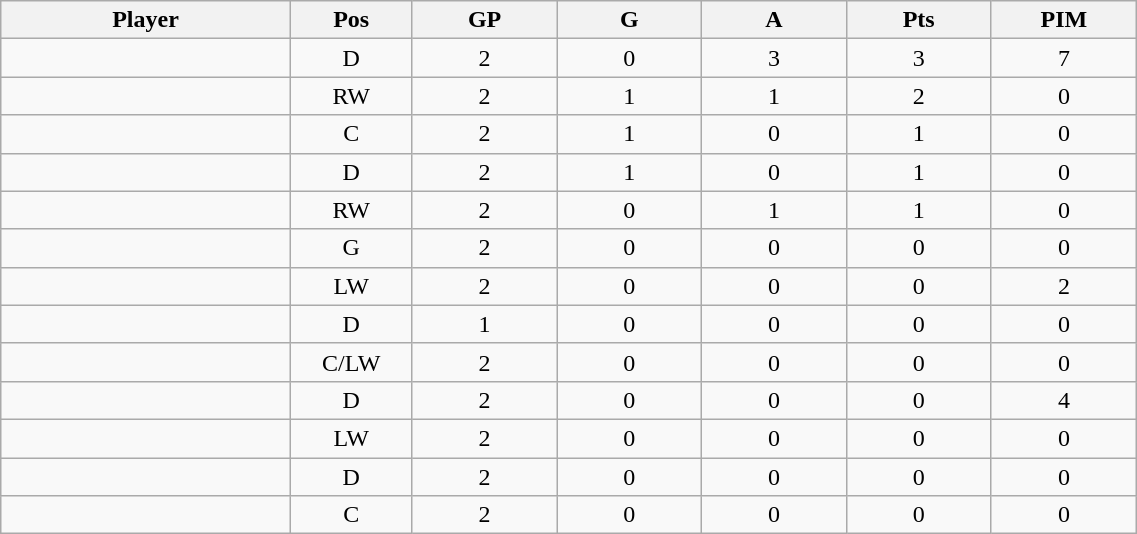<table class="wikitable sortable" width="60%">
<tr ALIGN="center">
<th bgcolor="#DDDDFF" width="10%">Player</th>
<th bgcolor="#DDDDFF" width="3%" title="Position">Pos</th>
<th bgcolor="#DDDDFF" width="5%" title="Games played">GP</th>
<th bgcolor="#DDDDFF" width="5%" title="Goals">G</th>
<th bgcolor="#DDDDFF" width="5%" title="Assists">A</th>
<th bgcolor="#DDDDFF" width="5%" title="Points">Pts</th>
<th bgcolor="#DDDDFF" width="5%" title="Penalties in Minutes">PIM</th>
</tr>
<tr align="center">
<td align="right"></td>
<td>D</td>
<td>2</td>
<td>0</td>
<td>3</td>
<td>3</td>
<td>7</td>
</tr>
<tr align="center">
<td align="right"></td>
<td>RW</td>
<td>2</td>
<td>1</td>
<td>1</td>
<td>2</td>
<td>0</td>
</tr>
<tr align="center">
<td align="right"></td>
<td>C</td>
<td>2</td>
<td>1</td>
<td>0</td>
<td>1</td>
<td>0</td>
</tr>
<tr align="center">
<td align="right"></td>
<td>D</td>
<td>2</td>
<td>1</td>
<td>0</td>
<td>1</td>
<td>0</td>
</tr>
<tr align="center">
<td align="right"></td>
<td>RW</td>
<td>2</td>
<td>0</td>
<td>1</td>
<td>1</td>
<td>0</td>
</tr>
<tr align="center">
<td align="right"></td>
<td>G</td>
<td>2</td>
<td>0</td>
<td>0</td>
<td>0</td>
<td>0</td>
</tr>
<tr align="center">
<td align="right"></td>
<td>LW</td>
<td>2</td>
<td>0</td>
<td>0</td>
<td>0</td>
<td>2</td>
</tr>
<tr align="center">
<td align="right"></td>
<td>D</td>
<td>1</td>
<td>0</td>
<td>0</td>
<td>0</td>
<td>0</td>
</tr>
<tr align="center">
<td align="right"></td>
<td>C/LW</td>
<td>2</td>
<td>0</td>
<td>0</td>
<td>0</td>
<td>0</td>
</tr>
<tr align="center">
<td align="right"></td>
<td>D</td>
<td>2</td>
<td>0</td>
<td>0</td>
<td>0</td>
<td>4</td>
</tr>
<tr align="center">
<td align="right"></td>
<td>LW</td>
<td>2</td>
<td>0</td>
<td>0</td>
<td>0</td>
<td>0</td>
</tr>
<tr align="center">
<td align="right"></td>
<td>D</td>
<td>2</td>
<td>0</td>
<td>0</td>
<td>0</td>
<td>0</td>
</tr>
<tr align="center">
<td align="right"></td>
<td>C</td>
<td>2</td>
<td>0</td>
<td>0</td>
<td>0</td>
<td>0</td>
</tr>
</table>
